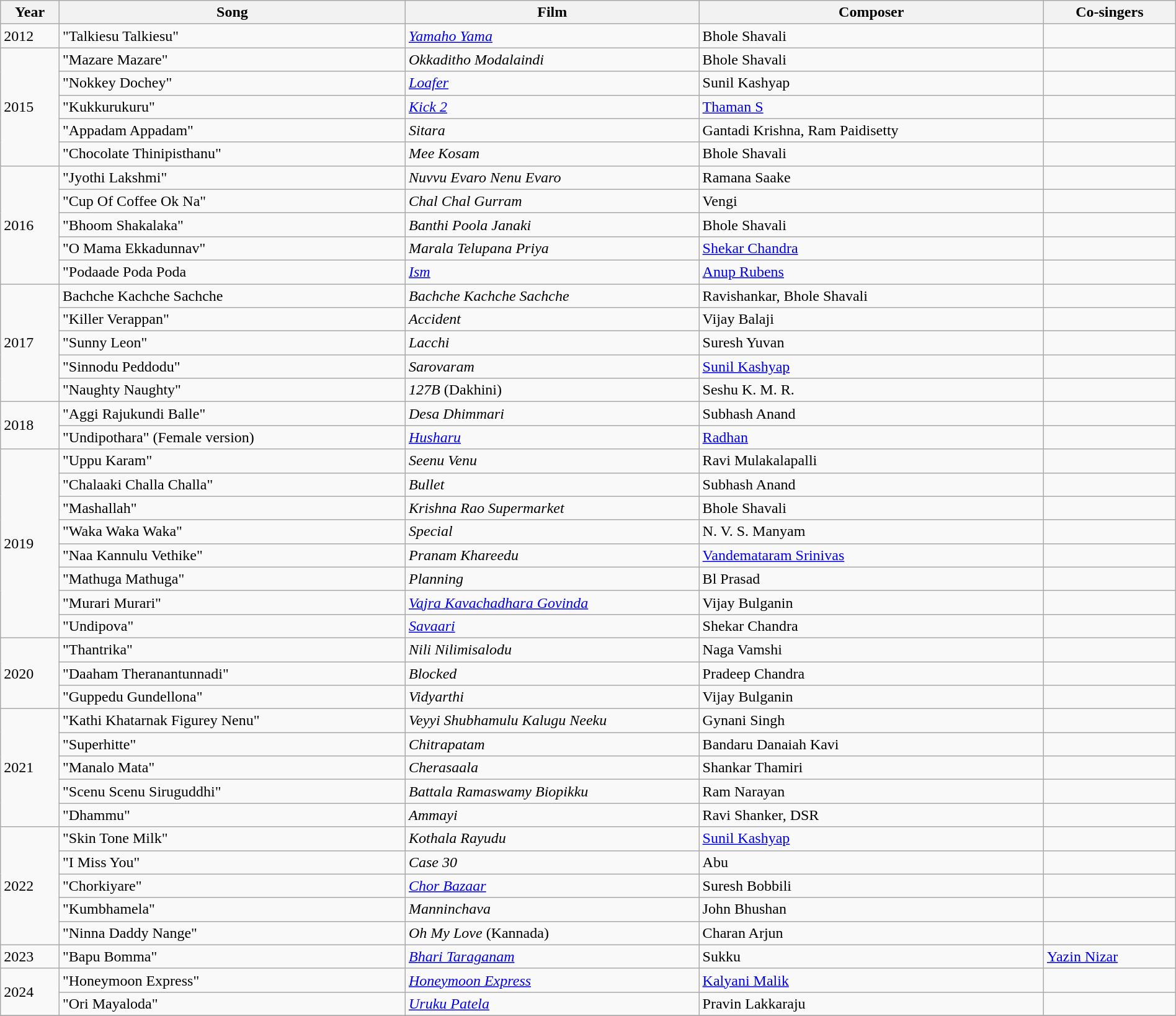<table class="wikitable" style="width:100%;">
<tr>
<th width=5%>Year</th>
<th>Song</th>
<th style="width:25%;">Film</th>
<th>Composer</th>
<th>Co-singers</th>
</tr>
<tr>
<td>2012</td>
<td>"Talkiesu Talkiesu"</td>
<td><em><a href='#'>Yamaho Yama</a></em></td>
<td>Bhole Shavali</td>
<td></td>
</tr>
<tr>
<td rowspan="5">2015</td>
<td>"Mazare Mazare"</td>
<td><em>Okkaditho Modalaindi</em></td>
<td>Bhole Shavali</td>
<td></td>
</tr>
<tr>
<td>"Nokkey Dochey"</td>
<td><em><a href='#'>Loafer</a></em></td>
<td>Sunil Kashyap</td>
<td></td>
</tr>
<tr>
<td>"Kukkurukuru"</td>
<td><em><a href='#'>Kick 2</a></em></td>
<td><a href='#'>Thaman S</a></td>
<td></td>
</tr>
<tr>
<td>"Appadam Appadam"</td>
<td><em>Sitara </em></td>
<td>Gantadi Krishna, Ram Paidisetty</td>
<td></td>
</tr>
<tr>
<td>"Chocolate Thinipisthanu"</td>
<td><em>Mee Kosam</em></td>
<td>Bhole Shavali</td>
<td></td>
</tr>
<tr>
<td rowspan="5">2016</td>
<td>"Jyothi Lakshmi"</td>
<td><em>Nuvvu Evaro Nenu Evaro</em></td>
<td>Ramana Saake</td>
<td></td>
</tr>
<tr>
<td>"Cup Of Coffee Ok Na"</td>
<td><em>Chal Chal Gurram</em></td>
<td>Vengi</td>
<td></td>
</tr>
<tr>
<td>"Bhoom Shakalaka"</td>
<td><em>Banthi Poola Janaki</em></td>
<td>Bhole Shavali</td>
<td></td>
</tr>
<tr>
<td>"O Mama Ekkadunnav"</td>
<td><em>Marala Telupana Priya</em></td>
<td><a href='#'>Shekar Chandra</a></td>
<td></td>
</tr>
<tr>
<td>"Podaade Poda Poda</td>
<td><em><a href='#'>Ism</a></em></td>
<td><a href='#'>Anup Rubens</a></td>
<td></td>
</tr>
<tr>
<td rowspan="5">2017</td>
<td>Bachche Kachche Sachche</td>
<td><em>Bachche Kachche Sachche</em></td>
<td>Ravishankar, Bhole Shavali</td>
<td></td>
</tr>
<tr>
<td>"Killer Verappan"</td>
<td><em>Accident</em></td>
<td>Vijay Balaji</td>
<td></td>
</tr>
<tr>
<td>"Sunny Leon"</td>
<td><em>Lacchi</em></td>
<td>Suresh Yuvan</td>
<td></td>
</tr>
<tr>
<td>"Sinnodu Peddodu"</td>
<td><em>Sarovaram</em></td>
<td><a href='#'>Sunil Kashyap</a></td>
<td></td>
</tr>
<tr>
<td>"Naughty Naughty"</td>
<td><em>127B</em> (Dakhini)</td>
<td>Seshu K. M. R.</td>
<td></td>
</tr>
<tr>
<td rowspan="2">2018</td>
<td>"Aggi Rajukundi Balle"</td>
<td><em>Desa Dhimmari</em></td>
<td>Subhash Anand</td>
<td></td>
</tr>
<tr>
<td>"Undipothara" (Female version)</td>
<td><em><a href='#'>Husharu</a></em></td>
<td><a href='#'>Radhan</a></td>
<td></td>
</tr>
<tr>
<td rowspan="8">2019</td>
<td>"Uppu Karam"</td>
<td><em>Seenu Venu</em></td>
<td>Ravi Mulakalapalli</td>
<td></td>
</tr>
<tr>
<td>"Chalaaki Challa Challa"</td>
<td><em>Bullet</em></td>
<td>Subhash Anand</td>
<td></td>
</tr>
<tr>
<td>"Mashallah"</td>
<td><em>Krishna Rao Supermarket</em></td>
<td>Bhole Shavali</td>
<td></td>
</tr>
<tr>
<td>"Waka Waka Waka"</td>
<td><em>Special</em></td>
<td>N. V. S. Manyam</td>
<td></td>
</tr>
<tr>
<td>"Naa Kannulu Vethike"</td>
<td><em>Pranam Khareedu</em></td>
<td><a href='#'>Vandemataram Srinivas</a></td>
<td></td>
</tr>
<tr>
<td>"Mathuga Mathuga"</td>
<td><em>Planning</em></td>
<td>Bl Prasad</td>
<td></td>
</tr>
<tr>
<td>"Murari Murari"</td>
<td><em><a href='#'>Vajra Kavachadhara Govinda</a></em></td>
<td>Vijay Bulganin</td>
<td></td>
</tr>
<tr>
<td>"Undipova"</td>
<td><a href='#'><em>Savaari</em></a></td>
<td>Shekar Chandra</td>
<td></td>
</tr>
<tr>
<td rowspan="3">2020</td>
<td>"Thantrika"</td>
<td><em>Nili Nilimisalodu</em></td>
<td>Naga Vamshi</td>
<td></td>
</tr>
<tr>
<td>"Daaham Theranantunnadi"</td>
<td><em>Blocked</em></td>
<td>Pradeep Chandra</td>
<td></td>
</tr>
<tr>
<td>"Guppedu Gundellona"</td>
<td><em>Vidyarthi</em></td>
<td>Vijay Bulganin</td>
<td></td>
</tr>
<tr>
<td rowspan="5">2021</td>
<td>"Kathi Khatarnak Figurey Nenu"</td>
<td><em>Veyyi Shubhamulu Kalugu Neeku</em></td>
<td>Gynani Singh</td>
<td></td>
</tr>
<tr>
<td>"Superhitte"</td>
<td><em>Chitrapatam</em></td>
<td>Bandaru Danaiah Kavi</td>
<td></td>
</tr>
<tr>
<td>"Manalo Mata"</td>
<td><em>Cherasaala</em></td>
<td>Shankar Thamiri</td>
<td></td>
</tr>
<tr>
<td>"Scenu Scenu Siruguddhi"</td>
<td><em>Battala Ramaswamy Biopikku</em></td>
<td>Ram Narayan</td>
<td></td>
</tr>
<tr>
<td>"Dhammu"</td>
<td><em>Ammayi</em></td>
<td>Ravi Shanker, DSR</td>
<td></td>
</tr>
<tr>
<td rowspan="5">2022</td>
<td>"Skin Tone Milk"</td>
<td><em>Kothala Rayudu</em></td>
<td><a href='#'>Sunil Kashyap</a></td>
<td></td>
</tr>
<tr>
<td>"I Miss You"</td>
<td><em>Case 30</em></td>
<td>Abu</td>
<td></td>
</tr>
<tr>
<td>"Chorkiyare"</td>
<td><em><a href='#'>Chor Bazaar</a></em></td>
<td>Suresh Bobbili</td>
<td></td>
</tr>
<tr>
<td>"Kumbhamela"</td>
<td><em>Manninchava</em></td>
<td>John Bhushan</td>
<td></td>
</tr>
<tr>
<td>"Ninna Daddy Nange"</td>
<td><em>Oh My Love</em> (Kannada)</td>
<td>Charan Arjun</td>
<td></td>
</tr>
<tr>
<td>2023</td>
<td>"Bapu Bomma"</td>
<td><em><a href='#'>Bhari Taraganam</a></em></td>
<td>Sukku</td>
<td><a href='#'>Yazin Nizar</a></td>
</tr>
<tr>
<td rowspan="2">2024</td>
<td>"Honeymoon Express"</td>
<td><a href='#'><em>Honeymoon Express</em></a></td>
<td><a href='#'>Kalyani Malik</a></td>
<td></td>
</tr>
<tr>
<td>"Ori Mayaloda"</td>
<td><em><a href='#'>Uruku Patela</a></em></td>
<td>Pravin Lakkaraju</td>
<td></td>
</tr>
<tr>
</tr>
</table>
